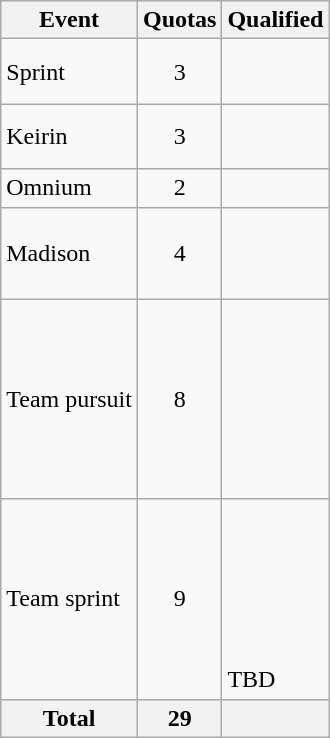<table class="wikitable">
<tr>
<th>Event</th>
<th>Quotas</th>
<th>Qualified</th>
</tr>
<tr>
<td>Sprint</td>
<td style="text-align:center;">3</td>
<td><br><br></td>
</tr>
<tr>
<td>Keirin</td>
<td style="text-align:center;">3</td>
<td><br><br></td>
</tr>
<tr>
<td>Omnium</td>
<td style="text-align:center;">2</td>
<td><br></td>
</tr>
<tr>
<td>Madison</td>
<td style="text-align:center;">4</td>
<td><br><br><br></td>
</tr>
<tr>
<td>Team pursuit</td>
<td style="text-align:center;">8</td>
<td><br><br><br><br><br><br><br></td>
</tr>
<tr>
<td>Team sprint</td>
<td style="text-align:center;">9</td>
<td><br><br><br><br><br><br>TBD</td>
</tr>
<tr>
<th>Total</th>
<th>29</th>
<th></th>
</tr>
</table>
